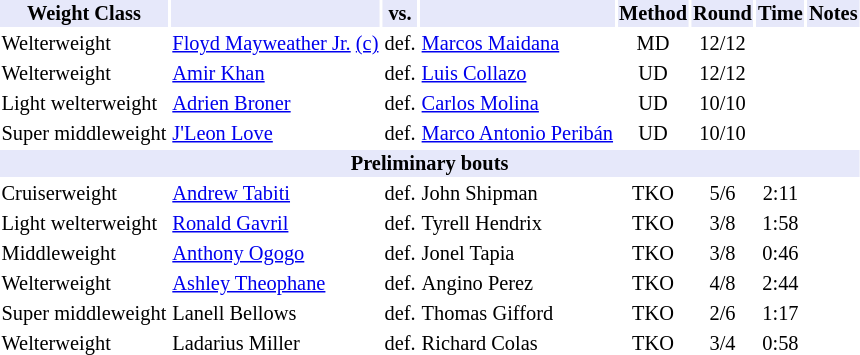<table class="toccolours" style="font-size: 85%;">
<tr>
<th style="background:#e6e8fa; color:#000; text-align:center;">Weight Class</th>
<th style="background:#e6e8fa; color:#000; text-align:center;"></th>
<th style="background:#e6e8fa; color:#000; text-align:center;">vs.</th>
<th style="background:#e6e8fa; color:#000; text-align:center;"></th>
<th style="background:#e6e8fa; color:#000; text-align:center;">Method</th>
<th style="background:#e6e8fa; color:#000; text-align:center;">Round</th>
<th style="background:#e6e8fa; color:#000; text-align:center;">Time</th>
<th style="background:#e6e8fa; color:#000; text-align:center;">Notes</th>
</tr>
<tr>
<td>Welterweight</td>
<td><a href='#'>Floyd Mayweather Jr.</a> <a href='#'>(c)</a></td>
<td>def.</td>
<td><a href='#'>Marcos Maidana</a></td>
<td align=center>MD</td>
<td align=center>12/12</td>
<td></td>
<td></td>
<td></td>
</tr>
<tr>
<td>Welterweight</td>
<td><a href='#'>Amir Khan</a></td>
<td>def.</td>
<td><a href='#'>Luis Collazo</a></td>
<td align=center>UD</td>
<td align=center>12/12</td>
<td></td>
<td></td>
<td></td>
<td></td>
</tr>
<tr>
<td>Light welterweight</td>
<td><a href='#'>Adrien Broner</a></td>
<td>def.</td>
<td><a href='#'>Carlos Molina</a></td>
<td align=center>UD</td>
<td align=center>10/10</td>
<td></td>
<td></td>
<td></td>
</tr>
<tr>
<td>Super middleweight</td>
<td><a href='#'>J'Leon Love</a></td>
<td>def.</td>
<td><a href='#'>Marco Antonio Peribán</a></td>
<td align=center>UD</td>
<td align=center>10/10</td>
<td></td>
<td></td>
<td></td>
</tr>
<tr>
<th colspan="8" style="background-color: #e6e8fa;">Preliminary bouts</th>
</tr>
<tr>
<td>Cruiserweight</td>
<td><a href='#'>Andrew Tabiti</a></td>
<td>def.</td>
<td>John Shipman</td>
<td align=center>TKO</td>
<td align=center>5/6</td>
<td align=center>2:11</td>
<td></td>
</tr>
<tr>
<td>Light welterweight</td>
<td><a href='#'>Ronald Gavril</a></td>
<td>def.</td>
<td>Tyrell Hendrix</td>
<td align=center>TKO</td>
<td align=center>3/8</td>
<td align=center>1:58</td>
<td></td>
</tr>
<tr>
<td>Middleweight</td>
<td><a href='#'>Anthony Ogogo</a></td>
<td>def.</td>
<td>Jonel Tapia</td>
<td align=center>TKO</td>
<td align=center>3/8</td>
<td align=center>0:46</td>
<td></td>
</tr>
<tr>
<td>Welterweight</td>
<td><a href='#'>Ashley Theophane</a></td>
<td>def.</td>
<td>Angino Perez</td>
<td align=center>TKO</td>
<td align=center>4/8</td>
<td align=center>2:44</td>
<td></td>
</tr>
<tr>
<td>Super middleweight</td>
<td>Lanell Bellows</td>
<td>def.</td>
<td>Thomas Gifford</td>
<td align=center>TKO</td>
<td align=center>2/6</td>
<td align=center>1:17</td>
<td></td>
</tr>
<tr>
<td>Welterweight</td>
<td>Ladarius Miller</td>
<td>def.</td>
<td>Richard Colas</td>
<td align=center>TKO</td>
<td align=center>3/4</td>
<td align=center>0:58</td>
<td></td>
</tr>
</table>
